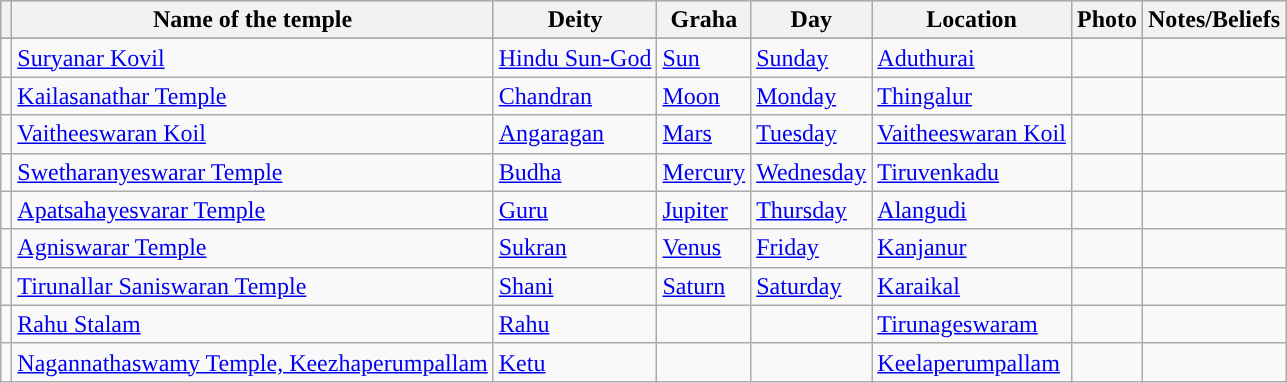<table class="wikitable sortable">
<tr style="background:#FFC569">
<th scope="col"></th>
<th scope="col"><strong>Name of the temple</strong></th>
<th scope="col"><strong>Deity</strong></th>
<th scope="col"><strong>Graha</strong></th>
<th scope="col"><strong>Day</strong></th>
<th scope="col"><strong>Location</strong></th>
<th scope="col" class="unsortable"><strong>Photo</strong></th>
<th scope="col"><strong>Notes/Beliefs</strong></th>
</tr>
<tr align ="center">
</tr>
<tr>
<td style=></td>
<td><a href='#'>Suryanar Kovil</a></td>
<td><a href='#'>Hindu Sun-God</a></td>
<td><a href='#'>Sun</a></td>
<td><a href='#'>Sunday</a></td>
<td><a href='#'>Aduthurai</a></td>
<td></td>
<td></td>
</tr>
<tr>
<td style="background-color: "></td>
<td><a href='#'>Kailasanathar Temple</a></td>
<td><a href='#'>Chandran</a></td>
<td><a href='#'>Moon</a></td>
<td><a href='#'>Monday</a></td>
<td><a href='#'>Thingalur</a></td>
<td></td>
<td></td>
</tr>
<tr>
<td style="background-color: "></td>
<td><a href='#'>Vaitheeswaran Koil</a></td>
<td><a href='#'>Angaragan</a></td>
<td><a href='#'>Mars</a></td>
<td><a href='#'>Tuesday</a></td>
<td><a href='#'>Vaitheeswaran Koil</a></td>
<td></td>
<td></td>
</tr>
<tr>
<td style="background-color: "></td>
<td><a href='#'>Swetharanyeswarar Temple</a></td>
<td><a href='#'>Budha</a></td>
<td><a href='#'>Mercury</a></td>
<td><a href='#'>Wednesday</a></td>
<td><a href='#'>Tiruvenkadu</a></td>
<td></td>
<td></td>
</tr>
<tr>
<td style="background-color: "></td>
<td><a href='#'>Apatsahayesvarar Temple</a></td>
<td><a href='#'>Guru</a></td>
<td><a href='#'>Jupiter</a></td>
<td><a href='#'>Thursday</a></td>
<td><a href='#'>Alangudi</a></td>
<td></td>
<td></td>
</tr>
<tr>
<td style="background-color: "></td>
<td><a href='#'>Agniswarar Temple</a></td>
<td><a href='#'>Sukran</a></td>
<td><a href='#'>Venus</a></td>
<td><a href='#'>Friday</a></td>
<td><a href='#'>Kanjanur</a></td>
<td></td>
<td></td>
</tr>
<tr>
<td style="background-color: "></td>
<td><a href='#'>Tirunallar Saniswaran Temple</a></td>
<td><a href='#'>Shani</a></td>
<td><a href='#'>Saturn</a></td>
<td><a href='#'>Saturday</a></td>
<td><a href='#'>Karaikal</a></td>
<td></td>
<td></td>
</tr>
<tr>
<td style="background-color: "></td>
<td><a href='#'>Rahu Stalam</a></td>
<td><a href='#'>Rahu</a></td>
<td></td>
<td></td>
<td><a href='#'>Tirunageswaram</a></td>
<td></td>
<td></td>
</tr>
<tr>
<td style="background-color: "></td>
<td><a href='#'>Nagannathaswamy Temple, Keezhaperumpallam</a></td>
<td><a href='#'>Ketu</a></td>
<td></td>
<td></td>
<td><a href='#'>Keelaperumpallam</a></td>
<td></td>
<td></td>
</tr>
</table>
